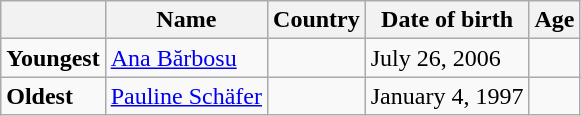<table class="wikitable">
<tr>
<th></th>
<th><strong>Name</strong></th>
<th><strong>Country</strong></th>
<th><strong>Date of birth</strong></th>
<th><strong>Age</strong></th>
</tr>
<tr>
<td><strong>Youngest</strong></td>
<td><a href='#'>Ana Bărbosu</a></td>
<td></td>
<td>July 26, 2006</td>
<td></td>
</tr>
<tr>
<td><strong>Oldest</strong></td>
<td><a href='#'>Pauline Schäfer</a></td>
<td></td>
<td>January 4, 1997</td>
<td></td>
</tr>
</table>
